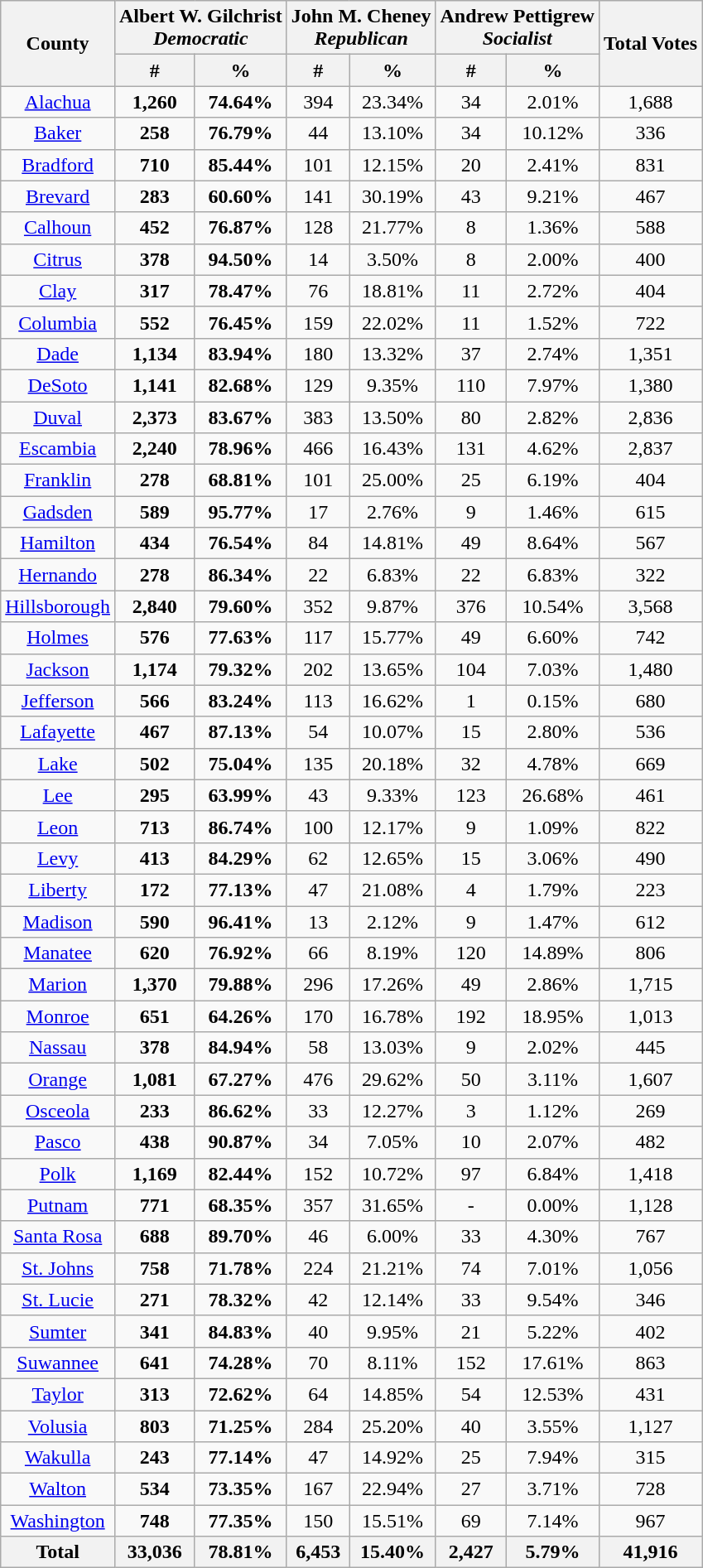<table class="wikitable sortable">
<tr>
<th rowspan="2">County</th>
<th colspan="2" style="text-align: center;" >Albert W. Gilchrist <br><em>Democratic</em></th>
<th colspan="2" style="text-align: center;" >John M. Cheney <br> <em>Republican</em></th>
<th colspan="2" style="text-align: center;" >Andrew Pettigrew <br> <em>Socialist</em></th>
<th rowspan="2">Total Votes</th>
</tr>
<tr>
<th colspan="1" style="text-align: center;" >#</th>
<th colspan="1" style="text-align: center;" >%</th>
<th colspan="1" style="text-align: center;" >#</th>
<th colspan="1" style="text-align: center;" >%</th>
<th colspan="1" style="text-align: center;" >#</th>
<th colspan="1" style="text-align: center;" >%</th>
</tr>
<tr style="text-align:center;">
<td><a href='#'>Alachua</a></td>
<td><strong>1,260</strong></td>
<td><strong>74.64%</strong></td>
<td>394</td>
<td>23.34%</td>
<td>34</td>
<td>2.01%</td>
<td>1,688</td>
</tr>
<tr style="text-align:center;">
<td><a href='#'>Baker</a></td>
<td><strong>258</strong></td>
<td><strong>76.79%</strong></td>
<td>44</td>
<td>13.10%</td>
<td>34</td>
<td>10.12%</td>
<td>336</td>
</tr>
<tr style="text-align:center;">
<td><a href='#'>Bradford</a></td>
<td><strong>710</strong></td>
<td><strong>85.44%</strong></td>
<td>101</td>
<td>12.15%</td>
<td>20</td>
<td>2.41%</td>
<td>831</td>
</tr>
<tr style="text-align:center;">
<td><a href='#'>Brevard</a></td>
<td><strong>283</strong></td>
<td><strong>60.60%</strong></td>
<td>141</td>
<td>30.19%</td>
<td>43</td>
<td>9.21%</td>
<td>467</td>
</tr>
<tr style="text-align:center;">
<td><a href='#'>Calhoun</a></td>
<td><strong>452</strong></td>
<td><strong>76.87%</strong></td>
<td>128</td>
<td>21.77%</td>
<td>8</td>
<td>1.36%</td>
<td>588</td>
</tr>
<tr style="text-align:center;">
<td><a href='#'>Citrus</a></td>
<td><strong>378</strong></td>
<td><strong>94.50%</strong></td>
<td>14</td>
<td>3.50%</td>
<td>8</td>
<td>2.00%</td>
<td>400</td>
</tr>
<tr style="text-align:center;">
<td><a href='#'>Clay</a></td>
<td><strong>317</strong></td>
<td><strong>78.47%</strong></td>
<td>76</td>
<td>18.81%</td>
<td>11</td>
<td>2.72%</td>
<td>404</td>
</tr>
<tr style="text-align:center;">
<td><a href='#'>Columbia</a></td>
<td><strong>552</strong></td>
<td><strong>76.45%</strong></td>
<td>159</td>
<td>22.02%</td>
<td>11</td>
<td>1.52%</td>
<td>722</td>
</tr>
<tr style="text-align:center;">
<td><a href='#'>Dade</a></td>
<td><strong>1,134</strong></td>
<td><strong>83.94%</strong></td>
<td>180</td>
<td>13.32%</td>
<td>37</td>
<td>2.74%</td>
<td>1,351</td>
</tr>
<tr style="text-align:center;">
<td><a href='#'>DeSoto</a></td>
<td><strong>1,141</strong></td>
<td><strong>82.68%</strong></td>
<td>129</td>
<td>9.35%</td>
<td>110</td>
<td>7.97%</td>
<td>1,380</td>
</tr>
<tr style="text-align:center;">
<td><a href='#'>Duval</a></td>
<td><strong>2,373</strong></td>
<td><strong>83.67%</strong></td>
<td>383</td>
<td>13.50%</td>
<td>80</td>
<td>2.82%</td>
<td>2,836</td>
</tr>
<tr style="text-align:center;">
<td><a href='#'>Escambia</a></td>
<td><strong>2,240</strong></td>
<td><strong>78.96%</strong></td>
<td>466</td>
<td>16.43%</td>
<td>131</td>
<td>4.62%</td>
<td>2,837</td>
</tr>
<tr style="text-align:center;">
<td><a href='#'>Franklin</a></td>
<td><strong>278</strong></td>
<td><strong>68.81%</strong></td>
<td>101</td>
<td>25.00%</td>
<td>25</td>
<td>6.19%</td>
<td>404</td>
</tr>
<tr style="text-align:center;">
<td><a href='#'>Gadsden</a></td>
<td><strong>589</strong></td>
<td><strong>95.77%</strong></td>
<td>17</td>
<td>2.76%</td>
<td>9</td>
<td>1.46%</td>
<td>615</td>
</tr>
<tr style="text-align:center;">
<td><a href='#'>Hamilton</a></td>
<td><strong>434</strong></td>
<td><strong>76.54%</strong></td>
<td>84</td>
<td>14.81%</td>
<td>49</td>
<td>8.64%</td>
<td>567</td>
</tr>
<tr style="text-align:center;">
<td><a href='#'>Hernando</a></td>
<td><strong>278</strong></td>
<td><strong>86.34%</strong></td>
<td>22</td>
<td>6.83%</td>
<td>22</td>
<td>6.83%</td>
<td>322</td>
</tr>
<tr style="text-align:center;">
<td><a href='#'>Hillsborough</a></td>
<td><strong>2,840</strong></td>
<td><strong>79.60%</strong></td>
<td>352</td>
<td>9.87%</td>
<td>376</td>
<td>10.54%</td>
<td>3,568</td>
</tr>
<tr style="text-align:center;">
<td><a href='#'>Holmes</a></td>
<td><strong>576</strong></td>
<td><strong>77.63%</strong></td>
<td>117</td>
<td>15.77%</td>
<td>49</td>
<td>6.60%</td>
<td>742</td>
</tr>
<tr style="text-align:center;">
<td><a href='#'>Jackson</a></td>
<td><strong>1,174</strong></td>
<td><strong>79.32%</strong></td>
<td>202</td>
<td>13.65%</td>
<td>104</td>
<td>7.03%</td>
<td>1,480</td>
</tr>
<tr style="text-align:center;">
<td><a href='#'>Jefferson</a></td>
<td><strong>566</strong></td>
<td><strong>83.24%</strong></td>
<td>113</td>
<td>16.62%</td>
<td>1</td>
<td>0.15%</td>
<td>680</td>
</tr>
<tr style="text-align:center;">
<td><a href='#'>Lafayette</a></td>
<td><strong>467</strong></td>
<td><strong>87.13%</strong></td>
<td>54</td>
<td>10.07%</td>
<td>15</td>
<td>2.80%</td>
<td>536</td>
</tr>
<tr style="text-align:center;">
<td><a href='#'>Lake</a></td>
<td><strong>502</strong></td>
<td><strong>75.04%</strong></td>
<td>135</td>
<td>20.18%</td>
<td>32</td>
<td>4.78%</td>
<td>669</td>
</tr>
<tr style="text-align:center;">
<td><a href='#'>Lee</a></td>
<td><strong>295</strong></td>
<td><strong>63.99%</strong></td>
<td>43</td>
<td>9.33%</td>
<td>123</td>
<td>26.68%</td>
<td>461</td>
</tr>
<tr style="text-align:center;">
<td><a href='#'>Leon</a></td>
<td><strong>713</strong></td>
<td><strong>86.74%</strong></td>
<td>100</td>
<td>12.17%</td>
<td>9</td>
<td>1.09%</td>
<td>822</td>
</tr>
<tr style="text-align:center;">
<td><a href='#'>Levy</a></td>
<td><strong>413</strong></td>
<td><strong>84.29%</strong></td>
<td>62</td>
<td>12.65%</td>
<td>15</td>
<td>3.06%</td>
<td>490</td>
</tr>
<tr style="text-align:center;">
<td><a href='#'>Liberty</a></td>
<td><strong>172</strong></td>
<td><strong>77.13%</strong></td>
<td>47</td>
<td>21.08%</td>
<td>4</td>
<td>1.79%</td>
<td>223</td>
</tr>
<tr style="text-align:center;">
<td><a href='#'>Madison</a></td>
<td><strong>590</strong></td>
<td><strong>96.41%</strong></td>
<td>13</td>
<td>2.12%</td>
<td>9</td>
<td>1.47%</td>
<td>612</td>
</tr>
<tr style="text-align:center;">
<td><a href='#'>Manatee</a></td>
<td><strong>620</strong></td>
<td><strong>76.92%</strong></td>
<td>66</td>
<td>8.19%</td>
<td>120</td>
<td>14.89%</td>
<td>806</td>
</tr>
<tr style="text-align:center;">
<td><a href='#'>Marion</a></td>
<td><strong>1,370</strong></td>
<td><strong>79.88%</strong></td>
<td>296</td>
<td>17.26%</td>
<td>49</td>
<td>2.86%</td>
<td>1,715</td>
</tr>
<tr style="text-align:center;">
<td><a href='#'>Monroe</a></td>
<td><strong>651</strong></td>
<td><strong>64.26%</strong></td>
<td>170</td>
<td>16.78%</td>
<td>192</td>
<td>18.95%</td>
<td>1,013</td>
</tr>
<tr style="text-align:center;">
<td><a href='#'>Nassau</a></td>
<td><strong>378</strong></td>
<td><strong>84.94%</strong></td>
<td>58</td>
<td>13.03%</td>
<td>9</td>
<td>2.02%</td>
<td>445</td>
</tr>
<tr style="text-align:center;">
<td><a href='#'>Orange</a></td>
<td><strong>1,081</strong></td>
<td><strong>67.27%</strong></td>
<td>476</td>
<td>29.62%</td>
<td>50</td>
<td>3.11%</td>
<td>1,607</td>
</tr>
<tr style="text-align:center;">
<td><a href='#'>Osceola</a></td>
<td><strong>233</strong></td>
<td><strong>86.62%</strong></td>
<td>33</td>
<td>12.27%</td>
<td>3</td>
<td>1.12%</td>
<td>269</td>
</tr>
<tr style="text-align:center;">
<td><a href='#'>Pasco</a></td>
<td><strong>438</strong></td>
<td><strong>90.87%</strong></td>
<td>34</td>
<td>7.05%</td>
<td>10</td>
<td>2.07%</td>
<td>482</td>
</tr>
<tr style="text-align:center;">
<td><a href='#'>Polk</a></td>
<td><strong>1,169</strong></td>
<td><strong>82.44%</strong></td>
<td>152</td>
<td>10.72%</td>
<td>97</td>
<td>6.84%</td>
<td>1,418</td>
</tr>
<tr style="text-align:center;">
<td><a href='#'>Putnam</a></td>
<td><strong>771</strong></td>
<td><strong>68.35%</strong></td>
<td>357</td>
<td>31.65%</td>
<td>-</td>
<td>0.00%</td>
<td>1,128</td>
</tr>
<tr style="text-align:center;">
<td><a href='#'>Santa Rosa</a></td>
<td><strong>688</strong></td>
<td><strong>89.70%</strong></td>
<td>46</td>
<td>6.00%</td>
<td>33</td>
<td>4.30%</td>
<td>767</td>
</tr>
<tr style="text-align:center;">
<td><a href='#'>St. Johns</a></td>
<td><strong>758</strong></td>
<td><strong>71.78%</strong></td>
<td>224</td>
<td>21.21%</td>
<td>74</td>
<td>7.01%</td>
<td>1,056</td>
</tr>
<tr style="text-align:center;">
<td><a href='#'>St. Lucie</a></td>
<td><strong>271</strong></td>
<td><strong>78.32%</strong></td>
<td>42</td>
<td>12.14%</td>
<td>33</td>
<td>9.54%</td>
<td>346</td>
</tr>
<tr style="text-align:center;">
<td><a href='#'>Sumter</a></td>
<td><strong>341</strong></td>
<td><strong>84.83%</strong></td>
<td>40</td>
<td>9.95%</td>
<td>21</td>
<td>5.22%</td>
<td>402</td>
</tr>
<tr style="text-align:center;">
<td><a href='#'>Suwannee</a></td>
<td><strong>641</strong></td>
<td><strong>74.28%</strong></td>
<td>70</td>
<td>8.11%</td>
<td>152</td>
<td>17.61%</td>
<td>863</td>
</tr>
<tr style="text-align:center;">
<td><a href='#'>Taylor</a></td>
<td><strong>313</strong></td>
<td><strong>72.62%</strong></td>
<td>64</td>
<td>14.85%</td>
<td>54</td>
<td>12.53%</td>
<td>431</td>
</tr>
<tr style="text-align:center;">
<td><a href='#'>Volusia</a></td>
<td><strong>803</strong></td>
<td><strong>71.25%</strong></td>
<td>284</td>
<td>25.20%</td>
<td>40</td>
<td>3.55%</td>
<td>1,127</td>
</tr>
<tr style="text-align:center;">
<td><a href='#'>Wakulla</a></td>
<td><strong>243</strong></td>
<td><strong>77.14%</strong></td>
<td>47</td>
<td>14.92%</td>
<td>25</td>
<td>7.94%</td>
<td>315</td>
</tr>
<tr style="text-align:center;">
<td><a href='#'>Walton</a></td>
<td><strong>534</strong></td>
<td><strong>73.35%</strong></td>
<td>167</td>
<td>22.94%</td>
<td>27</td>
<td>3.71%</td>
<td>728</td>
</tr>
<tr style="text-align:center;">
<td><a href='#'>Washington</a></td>
<td><strong>748</strong></td>
<td><strong>77.35%</strong></td>
<td>150</td>
<td>15.51%</td>
<td>69</td>
<td>7.14%</td>
<td>967</td>
</tr>
<tr style="text-align:center;">
<th>Total</th>
<th>33,036</th>
<th>78.81%</th>
<th>6,453</th>
<th>15.40%</th>
<th>2,427</th>
<th>5.79%</th>
<th>41,916</th>
</tr>
</table>
